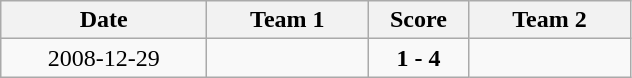<table class="wikitable">
<tr>
<th width="130">Date</th>
<th width="100">Team 1</th>
<th width="60">Score</th>
<th width="100">Team 2</th>
</tr>
<tr>
<td align="center">2008-12-29</td>
<td align="right"></td>
<td align="center"><strong>  1 - 4  </strong></td>
<td align="left"><strong></strong></td>
</tr>
</table>
